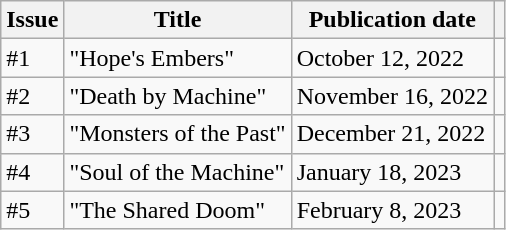<table class="wikitable">
<tr>
<th>Issue</th>
<th>Title</th>
<th>Publication date</th>
<th></th>
</tr>
<tr>
<td>#1</td>
<td>"Hope's Embers"</td>
<td>October 12, 2022</td>
<td></td>
</tr>
<tr>
<td>#2</td>
<td>"Death by Machine"</td>
<td>November 16, 2022</td>
<td></td>
</tr>
<tr>
<td>#3</td>
<td>"Monsters of the Past"</td>
<td>December 21, 2022</td>
<td></td>
</tr>
<tr>
<td>#4</td>
<td>"Soul of the Machine"</td>
<td>January 18, 2023</td>
<td></td>
</tr>
<tr>
<td>#5</td>
<td>"The Shared Doom"</td>
<td>February 8, 2023</td>
<td></td>
</tr>
</table>
